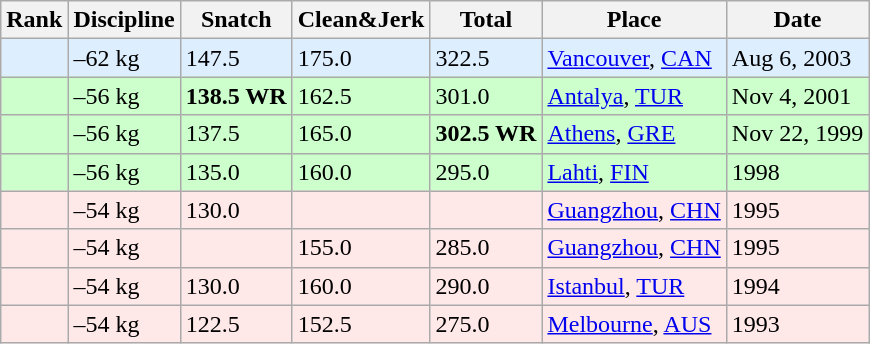<table class="wikitable">
<tr>
<th>Rank</th>
<th>Discipline</th>
<th>Snatch</th>
<th>Clean&Jerk</th>
<th>Total</th>
<th>Place</th>
<th>Date</th>
</tr>
<tr bgcolor=#DDEEFF>
<td></td>
<td>–62 kg</td>
<td>147.5</td>
<td>175.0</td>
<td>322.5</td>
<td><a href='#'>Vancouver</a>, <a href='#'>CAN</a></td>
<td>Aug 6, 2003</td>
</tr>
<tr bgcolor=#CCFFCC>
<td></td>
<td>–56 kg</td>
<td><strong>138.5 WR</strong></td>
<td>162.5</td>
<td>301.0</td>
<td><a href='#'>Antalya</a>, <a href='#'>TUR</a></td>
<td>Nov 4, 2001</td>
</tr>
<tr bgcolor=#CCFFCC>
<td></td>
<td>–56 kg</td>
<td>137.5</td>
<td>165.0</td>
<td><strong>302.5 WR</strong></td>
<td><a href='#'>Athens</a>, <a href='#'>GRE</a></td>
<td>Nov 22, 1999</td>
</tr>
<tr bgcolor=#CCFFCC>
<td></td>
<td>–56 kg</td>
<td>135.0</td>
<td>160.0</td>
<td>295.0</td>
<td><a href='#'>Lahti</a>, <a href='#'>FIN</a></td>
<td>1998</td>
</tr>
<tr bgcolor=#FFE8E8>
<td></td>
<td>–54 kg</td>
<td>130.0</td>
<td></td>
<td></td>
<td><a href='#'>Guangzhou</a>, <a href='#'>CHN</a></td>
<td>1995</td>
</tr>
<tr bgcolor=#FFE8E8>
<td></td>
<td>–54 kg</td>
<td></td>
<td>155.0</td>
<td>285.0</td>
<td><a href='#'>Guangzhou</a>, <a href='#'>CHN</a></td>
<td>1995</td>
</tr>
<tr bgcolor=#FFE8E8>
<td></td>
<td>–54 kg</td>
<td>130.0</td>
<td>160.0</td>
<td>290.0</td>
<td><a href='#'>Istanbul</a>, <a href='#'>TUR</a></td>
<td>1994</td>
</tr>
<tr bgcolor=#FFE8E8>
<td></td>
<td>–54 kg</td>
<td>122.5</td>
<td>152.5</td>
<td>275.0</td>
<td><a href='#'>Melbourne</a>, <a href='#'>AUS</a></td>
<td>1993</td>
</tr>
</table>
